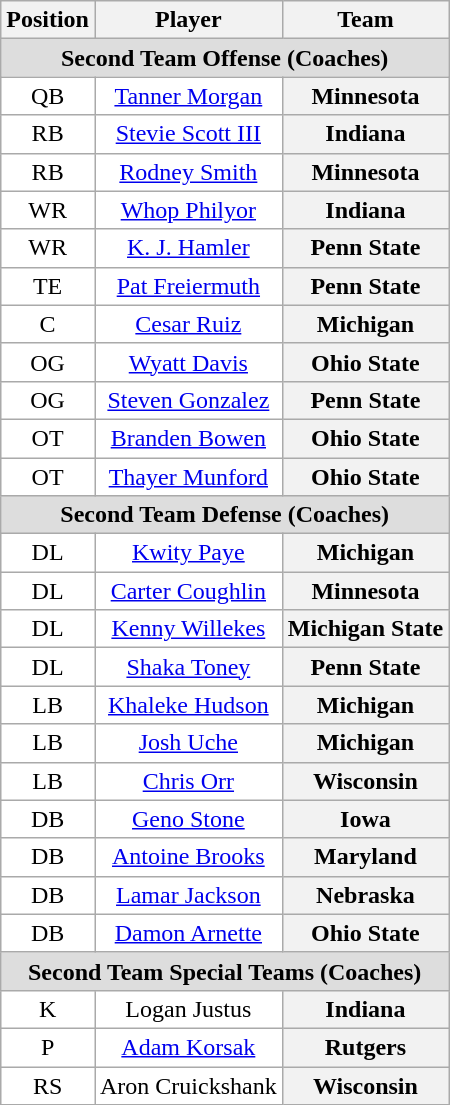<table class="wikitable sortable">
<tr>
<th>Position</th>
<th>Player</th>
<th>Team</th>
</tr>
<tr>
<td colspan="3" style="text-align:center; background:#ddd;"><strong>Second Team Offense (Coaches)</strong></td>
</tr>
<tr style="text-align:center;">
<td style="background:white">QB</td>
<td style="background:white"><a href='#'>Tanner Morgan</a></td>
<th style=>Minnesota</th>
</tr>
<tr style="text-align:center;">
<td style="background:white">RB</td>
<td style="background:white"><a href='#'>Stevie Scott III</a></td>
<th style=>Indiana</th>
</tr>
<tr style="text-align:center;">
<td style="background:white">RB</td>
<td style="background:white"><a href='#'>Rodney Smith</a></td>
<th style=>Minnesota</th>
</tr>
<tr style="text-align:center;">
<td style="background:white">WR</td>
<td style="background:white"><a href='#'>Whop Philyor</a></td>
<th style=>Indiana</th>
</tr>
<tr style="text-align:center;">
<td style="background:white">WR</td>
<td style="background:white"><a href='#'>K. J. Hamler</a></td>
<th style=>Penn State</th>
</tr>
<tr style="text-align:center;">
<td style="background:white">TE</td>
<td style="background:white"><a href='#'>Pat Freiermuth</a></td>
<th style=>Penn State</th>
</tr>
<tr style="text-align:center;">
<td style="background:white">C</td>
<td style="background:white"><a href='#'>Cesar Ruiz</a></td>
<th style=>Michigan</th>
</tr>
<tr style="text-align:center;">
<td style="background:white">OG</td>
<td style="background:white"><a href='#'>Wyatt Davis</a></td>
<th style=>Ohio State</th>
</tr>
<tr style="text-align:center;">
<td style="background:white">OG</td>
<td style="background:white"><a href='#'>Steven Gonzalez</a></td>
<th style=>Penn State</th>
</tr>
<tr style="text-align:center;">
<td style="background:white">OT</td>
<td style="background:white"><a href='#'>Branden Bowen</a></td>
<th style=>Ohio State</th>
</tr>
<tr style="text-align:center;">
<td style="background:white">OT</td>
<td style="background:white"><a href='#'>Thayer Munford</a></td>
<th style=>Ohio State</th>
</tr>
<tr>
<td colspan="3" style="text-align:center; background:#ddd;"><strong>Second Team Defense (Coaches)</strong></td>
</tr>
<tr style="text-align:center;">
<td style="background:white">DL</td>
<td style="background:white"><a href='#'>Kwity Paye</a></td>
<th style=>Michigan</th>
</tr>
<tr style="text-align:center;">
<td style="background:white">DL</td>
<td style="background:white"><a href='#'>Carter Coughlin</a></td>
<th style=>Minnesota</th>
</tr>
<tr style="text-align:center;">
<td style="background:white">DL</td>
<td style="background:white"><a href='#'>Kenny Willekes</a></td>
<th style=>Michigan State</th>
</tr>
<tr style="text-align:center;">
<td style="background:white">DL</td>
<td style="background:white"><a href='#'>Shaka Toney</a></td>
<th style=>Penn State</th>
</tr>
<tr style="text-align:center;">
<td style="background:white">LB</td>
<td style="background:white"><a href='#'>Khaleke Hudson</a></td>
<th style=>Michigan</th>
</tr>
<tr style="text-align:center;">
<td style="background:white">LB</td>
<td style="background:white"><a href='#'>Josh Uche</a></td>
<th style=>Michigan</th>
</tr>
<tr style="text-align:center;">
<td style="background:white">LB</td>
<td style="background:white"><a href='#'>Chris Orr</a></td>
<th style=>Wisconsin</th>
</tr>
<tr style="text-align:center;">
<td style="background:white">DB</td>
<td style="background:white"><a href='#'>Geno Stone</a></td>
<th style=>Iowa</th>
</tr>
<tr style="text-align:center;">
<td style="background:white">DB</td>
<td style="background:white"><a href='#'>Antoine Brooks</a></td>
<th style=>Maryland</th>
</tr>
<tr style="text-align:center;">
<td style="background:white">DB</td>
<td style="background:white"><a href='#'>Lamar Jackson</a></td>
<th style=>Nebraska</th>
</tr>
<tr style="text-align:center;">
<td style="background:white">DB</td>
<td style="background:white"><a href='#'>Damon Arnette</a></td>
<th style=>Ohio State</th>
</tr>
<tr>
<td colspan="3" style="text-align:center; background:#ddd;"><strong>Second Team Special Teams (Coaches)</strong></td>
</tr>
<tr style="text-align:center;">
<td style="background:white">K</td>
<td style="background:white">Logan Justus</td>
<th style=>Indiana</th>
</tr>
<tr style="text-align:center;">
<td style="background:white">P</td>
<td style="background:white"><a href='#'>Adam Korsak</a></td>
<th style=>Rutgers</th>
</tr>
<tr style="text-align:center;">
<td style="background:white">RS</td>
<td style="background:white">Aron Cruickshank</td>
<th style=>Wisconsin</th>
</tr>
</table>
